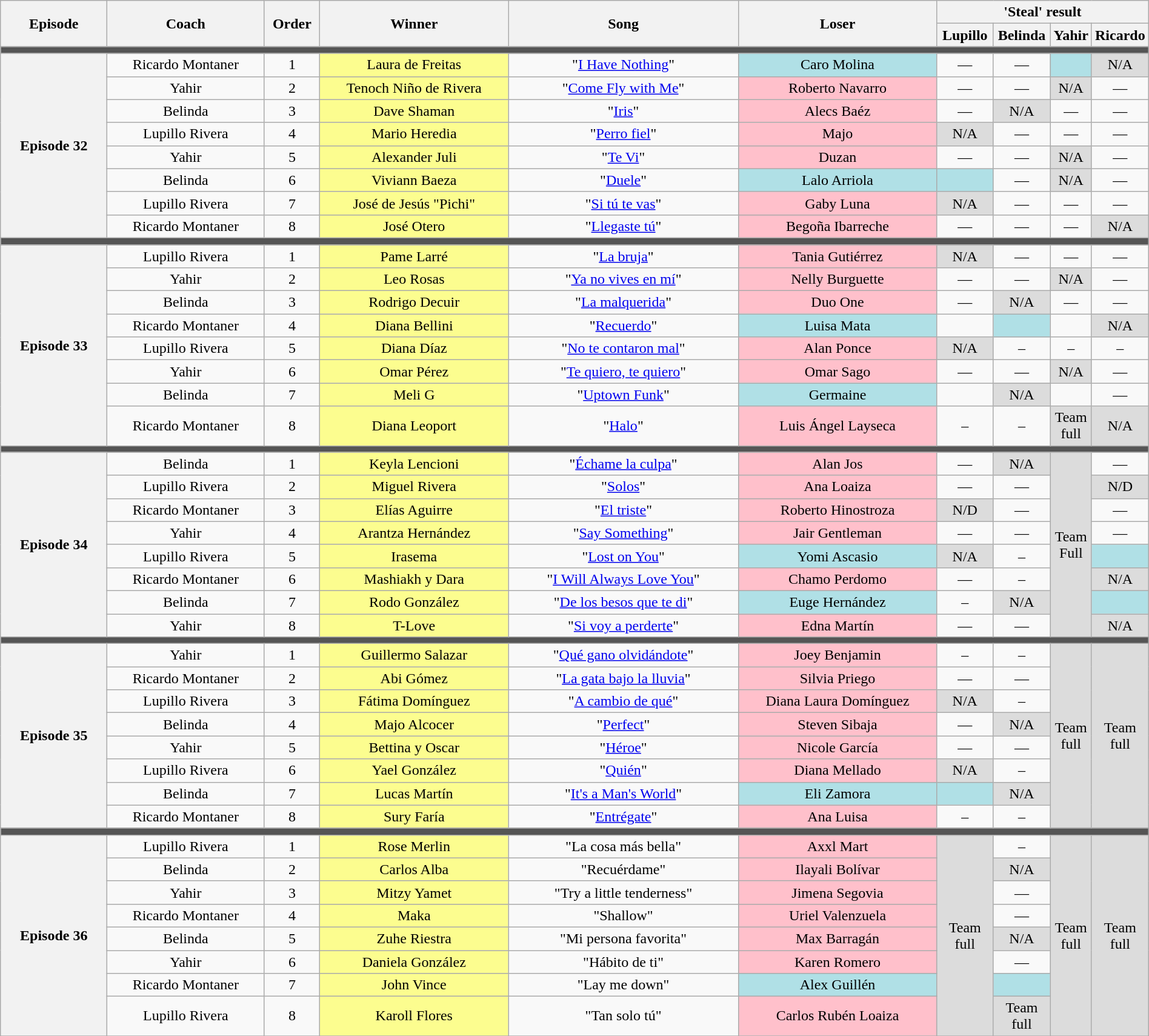<table class="wikitable" style="text-align: center; width:100%;">
<tr>
<th rowspan="2" style="width:10%;">Episode</th>
<th rowspan="2" style="width:15%;">Coach</th>
<th rowspan="2" style="width:05%;">Order</th>
<th rowspan="2" style="width:18%;">Winner</th>
<th rowspan="2" style="width:22%;">Song</th>
<th rowspan="2" style="width:19%;">Loser</th>
<th colspan="4" style="width:20%;">'Steal' result</th>
</tr>
<tr>
<th style="width:05%;">Lupillo</th>
<th style="width:05%;">Belinda</th>
<th style="width:05%;">Yahir</th>
<th style="width:05%;">Ricardo</th>
</tr>
<tr>
<td colspan="10" style="background:#555;"></td>
</tr>
<tr>
<th rowspan="8">Episode 32 <br><small></small></th>
<td>Ricardo Montaner</td>
<td>1</td>
<td style="background:#FCFD8F;">Laura de Freitas</td>
<td>"<a href='#'>I Have Nothing</a>"</td>
<td style="background:#b0e0e6;">Caro Molina</td>
<td>—</td>
<td>—</td>
<td style="background:#b0e0e6;"><strong></strong></td>
<td style="background:#DCDCDC;">N/A</td>
</tr>
<tr>
<td>Yahir</td>
<td>2</td>
<td style="background:#FCFD8F;">Tenoch Niño de Rivera</td>
<td>"<a href='#'>Come Fly with Me</a>"</td>
<td style="background:pink;">Roberto Navarro</td>
<td>—</td>
<td>—</td>
<td style="background:#DCDCDC;">N/A</td>
<td>—</td>
</tr>
<tr>
<td>Belinda</td>
<td>3</td>
<td style="background:#FCFD8F;">Dave Shaman</td>
<td>"<a href='#'>Iris</a>"</td>
<td style="background:pink;">Alecs Baéz</td>
<td>—</td>
<td style="background:#DCDCDC;">N/A</td>
<td>—</td>
<td>—</td>
</tr>
<tr>
<td>Lupillo Rivera</td>
<td>4</td>
<td style="background:#FCFD8F;">Mario Heredia</td>
<td>"<a href='#'>Perro fiel</a>"</td>
<td style="background:pink;">Majo</td>
<td style="background:#DCDCDC;">N/A</td>
<td>—</td>
<td>—</td>
<td>—</td>
</tr>
<tr>
<td>Yahir</td>
<td>5</td>
<td style="background:#FCFD8F;">Alexander Juli</td>
<td>"<a href='#'>Te Vi</a>"</td>
<td style="background:pink;">Duzan</td>
<td>—</td>
<td>—</td>
<td style="background:#DCDCDC;">N/A</td>
<td>—</td>
</tr>
<tr>
<td>Belinda</td>
<td>6</td>
<td style="background:#FCFD8F;">Viviann Baeza</td>
<td>"<a href='#'>Duele</a>"</td>
<td style="background:#b0e0e6;">Lalo Arriola</td>
<td style="background:#b0e0e6;"><strong></strong></td>
<td>—</td>
<td style="background:#DCDCDC;">N/A</td>
<td>—</td>
</tr>
<tr>
<td>Lupillo Rivera</td>
<td>7</td>
<td style="background:#FCFD8F;">José de Jesús "Pichi"</td>
<td>"<a href='#'>Si tú te vas</a>"</td>
<td style="background:pink;">Gaby Luna</td>
<td style="background:#DCDCDC;">N/A</td>
<td>—</td>
<td>—</td>
<td>—</td>
</tr>
<tr>
<td>Ricardo Montaner</td>
<td>8</td>
<td style="background:#FCFD8F;">José Otero</td>
<td>"<a href='#'>Llegaste tú</a>"</td>
<td style="background:pink;">Begoña Ibarreche</td>
<td>—</td>
<td>—</td>
<td>—</td>
<td style="background:#DCDCDC;">N/A</td>
</tr>
<tr>
<td colspan="10" style="background:#555;"></td>
</tr>
<tr>
<th rowspan="8">Episode 33 <br><small></small></th>
<td>Lupillo Rivera</td>
<td>1</td>
<td style="background:#FCFD8F;">Pame Larré</td>
<td>"<a href='#'>La bruja</a>"</td>
<td style="background:pink;">Tania Gutiérrez</td>
<td style="background:#DCDCDC;">N/A</td>
<td>—</td>
<td>—</td>
<td>—</td>
</tr>
<tr>
<td>Yahir</td>
<td>2</td>
<td style="background:#FCFD8F;">Leo Rosas</td>
<td>"<a href='#'>Ya no vives en mí</a>"</td>
<td style="background:pink;">Nelly Burguette</td>
<td>—</td>
<td>—</td>
<td style="background:#DCDCDC;">N/A</td>
<td>—</td>
</tr>
<tr>
<td>Belinda</td>
<td>3</td>
<td style="background:#FCFD8F;">Rodrigo Decuir</td>
<td>"<a href='#'>La malquerida</a>"</td>
<td style="background:pink;">Duo One</td>
<td>—</td>
<td style="background:#DCDCDC;">N/A</td>
<td>—</td>
<td>—</td>
</tr>
<tr>
<td>Ricardo Montaner</td>
<td>4</td>
<td style="background:#FCFD8F;">Diana Bellini</td>
<td>"<a href='#'>Recuerdo</a>"</td>
<td style="background:#b0e0e6;">Luisa Mata</td>
<td><strong></strong></td>
<td style="background:#b0e0e6;"><strong></strong></td>
<td><strong></strong></td>
<td style="background:#DCDCDC;">N/A</td>
</tr>
<tr>
<td>Lupillo Rivera</td>
<td>5</td>
<td style="background:#FCFD8F;">Diana Díaz</td>
<td>"<a href='#'>No te contaron mal</a>"</td>
<td style="background:pink;">Alan Ponce</td>
<td style="background:#DCDCDC;">N/A</td>
<td>–</td>
<td>–</td>
<td>–</td>
</tr>
<tr>
<td>Yahir</td>
<td>6</td>
<td style="background:#FCFD8F;">Omar Pérez</td>
<td>"<a href='#'>Te quiero, te quiero</a>"</td>
<td style="background:pink;">Omar Sago</td>
<td>—</td>
<td>—</td>
<td style="background:#DCDCDC;">N/A</td>
<td>—</td>
</tr>
<tr>
<td>Belinda</td>
<td>7</td>
<td style="background:#FCFD8F;">Meli G</td>
<td>"<a href='#'>Uptown Funk</a>"</td>
<td style="background:#b0e0e6;">Germaine</td>
<td></td>
<td style="background:#DCDCDC;">N/A</td>
<td></td>
<td>—</td>
</tr>
<tr>
<td>Ricardo Montaner</td>
<td>8</td>
<td style="background:#FCFD8F;">Diana Leoport</td>
<td>"<a href='#'>Halo</a>"</td>
<td style="background:pink;">Luis Ángel Layseca</td>
<td>–</td>
<td>–</td>
<td style="background:#DCDCDC;">Team full</td>
<td style="background:#DCDCDC;">N/A</td>
</tr>
<tr>
<td colspan="10" style="background:#555;"></td>
</tr>
<tr>
<th rowspan="8">Episode 34 <br><small></small></th>
<td>Belinda</td>
<td>1</td>
<td style="background:#FCFD8F;">Keyla Lencioni</td>
<td>"<a href='#'>Échame la culpa</a>"</td>
<td style="background:pink;">Alan Jos</td>
<td>—</td>
<td style="background:#DCDCDC;">N/A</td>
<td rowspan="8" style="background:#DCDCDC;">Team Full</td>
<td>—</td>
</tr>
<tr>
<td>Lupillo Rivera</td>
<td>2</td>
<td style="background:#FCFD8F;">Miguel Rivera</td>
<td>"<a href='#'>Solos</a>"</td>
<td style="background:pink;">Ana Loaiza</td>
<td>—</td>
<td>—</td>
<td style="background:#DCDCDC;">N/D</td>
</tr>
<tr>
<td>Ricardo Montaner</td>
<td>3</td>
<td style="background:#FCFD8F;">Elías Aguirre</td>
<td>"<a href='#'>El triste</a>"</td>
<td style="background:pink;">Roberto Hinostroza</td>
<td style="background:#DCDCDC;">N/D</td>
<td>—</td>
<td>—</td>
</tr>
<tr>
<td>Yahir</td>
<td>4</td>
<td style="background:#FCFD8F;">Arantza Hernández</td>
<td>"<a href='#'>Say Something</a>"</td>
<td style="background:pink;">Jair Gentleman</td>
<td>—</td>
<td>—</td>
<td>—</td>
</tr>
<tr>
<td>Lupillo Rivera</td>
<td>5</td>
<td style="background:#FCFD8F;">Irasema</td>
<td>"<a href='#'>Lost on You</a>"</td>
<td style="background:#b0e0e6;">Yomi Ascasio</td>
<td style="background:#DCDCDC;">N/A</td>
<td>–</td>
<td style="background:#b0e0e6;"><strong></strong></td>
</tr>
<tr>
<td>Ricardo Montaner</td>
<td>6</td>
<td style="background:#FCFD8F;">Mashiakh y Dara</td>
<td>"<a href='#'>I Will Always Love You</a>"</td>
<td style="background:pink;">Chamo Perdomo</td>
<td>—</td>
<td>–</td>
<td style="background:#DCDCDC;">N/A</td>
</tr>
<tr>
<td>Belinda</td>
<td>7</td>
<td style="background:#FCFD8F;">Rodo González</td>
<td>"<a href='#'>De los besos que te di</a>"</td>
<td style="background:#b0e0e6;">Euge Hernández</td>
<td>–</td>
<td style="background:#DCDCDC;">N/A</td>
<td style="background:#b0e0e6;"><strong></strong></td>
</tr>
<tr>
<td>Yahir</td>
<td>8</td>
<td style="background:#FCFD8F;">T-Love</td>
<td>"<a href='#'>Si voy a perderte</a>"</td>
<td style="background:pink;">Edna Martín</td>
<td>—</td>
<td>—</td>
<td style="background:#DCDCDC;">N/A</td>
</tr>
<tr>
<td colspan="10" style="background:#555;"></td>
</tr>
<tr>
<th rowspan="8">Episode 35 <br><small></small></th>
<td>Yahir</td>
<td>1</td>
<td style="background:#FCFD8F;">Guillermo Salazar</td>
<td>"<a href='#'>Qué gano olvidándote</a>"</td>
<td style="background:pink;">Joey Benjamin</td>
<td>–</td>
<td>–</td>
<td rowspan="8" style="background:#DCDCDC;">Team full</td>
<td rowspan="8" style="background:#DCDCDC;">Team full</td>
</tr>
<tr>
<td>Ricardo Montaner</td>
<td>2</td>
<td style="background:#FCFD8F;">Abi Gómez</td>
<td>"<a href='#'>La gata bajo la lluvia</a>"</td>
<td style="background:pink;">Silvia Priego</td>
<td>—</td>
<td>—</td>
</tr>
<tr>
<td>Lupillo Rivera</td>
<td>3</td>
<td style="background:#FCFD8F;">Fátima Domínguez</td>
<td>"<a href='#'>A cambio de qué</a>"</td>
<td style="background:pink;">Diana Laura Domínguez</td>
<td style="background:#DCDCDC;">N/A</td>
<td>–</td>
</tr>
<tr>
<td>Belinda</td>
<td>4</td>
<td style="background:#FCFD8F;">Majo Alcocer</td>
<td>"<a href='#'>Perfect</a>"</td>
<td style="background:pink;">Steven Sibaja</td>
<td>—</td>
<td style="background:#DCDCDC;">N/A</td>
</tr>
<tr>
<td>Yahir</td>
<td>5</td>
<td style="background:#FCFD8F;">Bettina y Oscar</td>
<td>"<a href='#'>Héroe</a>"</td>
<td style="background:pink;">Nicole García</td>
<td>—</td>
<td>—</td>
</tr>
<tr>
<td>Lupillo Rivera</td>
<td>6</td>
<td style="background:#FCFD8F;">Yael González</td>
<td>"<a href='#'>Quién</a>"</td>
<td style="background:pink;">Diana Mellado</td>
<td style="background:#DCDCDC;">N/A</td>
<td>–</td>
</tr>
<tr>
<td>Belinda</td>
<td>7</td>
<td style="background:#FCFD8F;">Lucas Martín</td>
<td>"<a href='#'>It's a Man's World</a>"</td>
<td style="background:#b0e0e6;">Eli Zamora</td>
<td style="background:#b0e0e6;"><strong></strong></td>
<td style="background:#DCDCDC;">N/A</td>
</tr>
<tr>
<td>Ricardo Montaner</td>
<td>8</td>
<td style="background:#FCFD8F;">Sury Faría</td>
<td>"<a href='#'>Entrégate</a>"</td>
<td style="background:pink;">Ana Luisa</td>
<td>–</td>
<td>–</td>
</tr>
<tr>
<td colspan="10" style="background:#555;"></td>
</tr>
<tr>
<th rowspan="8">Episode 36 <br><small></small></th>
<td>Lupillo Rivera</td>
<td>1</td>
<td style="background:#FCFD8F;">Rose Merlin</td>
<td>"La cosa más bella"</td>
<td style="background:pink;">Axxl Mart</td>
<td rowspan="8" style="background:#DCDCDC;">Team full</td>
<td>–</td>
<td rowspan="8" style="background:#DCDCDC;">Team full</td>
<td rowspan="8" style="background:#DCDCDC;">Team full</td>
</tr>
<tr>
<td>Belinda</td>
<td>2</td>
<td style="background:#FCFD8F;">Carlos Alba</td>
<td>"Recuérdame"</td>
<td style="background:pink;">Ilayali Bolívar</td>
<td style="background:#DCDCDC;">N/A</td>
</tr>
<tr>
<td>Yahir</td>
<td>3</td>
<td style="background:#FCFD8F;">Mitzy Yamet</td>
<td>"Try a little tenderness"</td>
<td style="background:pink;">Jimena Segovia</td>
<td>—</td>
</tr>
<tr>
<td>Ricardo Montaner</td>
<td>4</td>
<td style="background:#FCFD8F;">Maka</td>
<td>"Shallow"</td>
<td style="background:pink;">Uriel Valenzuela</td>
<td>—</td>
</tr>
<tr>
<td>Belinda</td>
<td>5</td>
<td style="background:#FCFD8F;">Zuhe Riestra</td>
<td>"Mi persona favorita"</td>
<td style="background:pink;">Max Barragán</td>
<td style="background:#DCDCDC;">N/A</td>
</tr>
<tr>
<td>Yahir</td>
<td>6</td>
<td style="background:#FCFD8F;">Daniela González</td>
<td>"Hábito de ti"</td>
<td style="background:pink;">Karen Romero</td>
<td>—</td>
</tr>
<tr>
<td>Ricardo Montaner</td>
<td>7</td>
<td style="background:#FCFD8F;">John Vince</td>
<td>"Lay me down"</td>
<td style="background:#b0e0e6;">Alex Guillén</td>
<td style="background:#b0e0e6;"><br><strong></strong></td>
</tr>
<tr>
<td>Lupillo Rivera</td>
<td>8</td>
<td style="background:#FCFD8F;">Karoll Flores</td>
<td>"Tan solo tú"</td>
<td style="background:pink;">Carlos Rubén Loaiza</td>
<td style="background:#DCDCDC;">Team full</td>
</tr>
<tr>
</tr>
</table>
